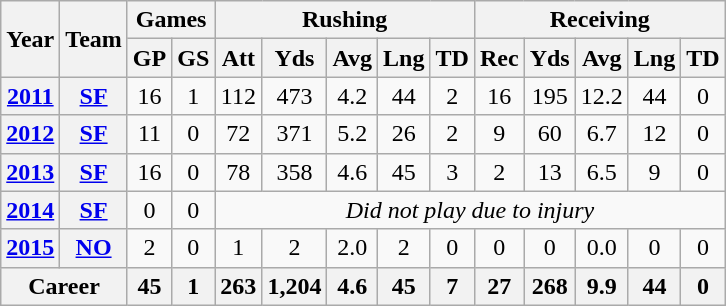<table class="wikitable" style="text-align:center;">
<tr>
<th rowspan="2">Year</th>
<th rowspan="2">Team</th>
<th colspan="2">Games</th>
<th colspan="5">Rushing</th>
<th colspan="5">Receiving</th>
</tr>
<tr>
<th>GP</th>
<th>GS</th>
<th>Att</th>
<th>Yds</th>
<th>Avg</th>
<th>Lng</th>
<th>TD</th>
<th>Rec</th>
<th>Yds</th>
<th>Avg</th>
<th>Lng</th>
<th>TD</th>
</tr>
<tr>
<th><a href='#'>2011</a></th>
<th><a href='#'>SF</a></th>
<td>16</td>
<td>1</td>
<td>112</td>
<td>473</td>
<td>4.2</td>
<td>44</td>
<td>2</td>
<td>16</td>
<td>195</td>
<td>12.2</td>
<td>44</td>
<td>0</td>
</tr>
<tr>
<th><a href='#'>2012</a></th>
<th><a href='#'>SF</a></th>
<td>11</td>
<td>0</td>
<td>72</td>
<td>371</td>
<td>5.2</td>
<td>26</td>
<td>2</td>
<td>9</td>
<td>60</td>
<td>6.7</td>
<td>12</td>
<td>0</td>
</tr>
<tr>
<th><a href='#'>2013</a></th>
<th><a href='#'>SF</a></th>
<td>16</td>
<td>0</td>
<td>78</td>
<td>358</td>
<td>4.6</td>
<td>45</td>
<td>3</td>
<td>2</td>
<td>13</td>
<td>6.5</td>
<td>9</td>
<td>0</td>
</tr>
<tr>
<th><a href='#'>2014</a></th>
<th><a href='#'>SF</a></th>
<td>0</td>
<td>0</td>
<td colspan="10"><em>Did not play due to injury</em></td>
</tr>
<tr>
<th><a href='#'>2015</a></th>
<th><a href='#'>NO</a></th>
<td>2</td>
<td>0</td>
<td>1</td>
<td>2</td>
<td>2.0</td>
<td>2</td>
<td>0</td>
<td>0</td>
<td>0</td>
<td>0.0</td>
<td>0</td>
<td>0</td>
</tr>
<tr>
<th colspan="2">Career</th>
<th>45</th>
<th>1</th>
<th>263</th>
<th>1,204</th>
<th>4.6</th>
<th>45</th>
<th>7</th>
<th>27</th>
<th>268</th>
<th>9.9</th>
<th>44</th>
<th>0</th>
</tr>
</table>
